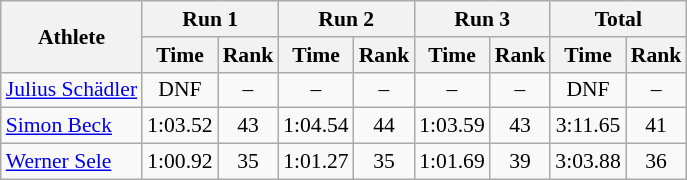<table class="wikitable" border="1" style="font-size:90%">
<tr>
<th rowspan="2">Athlete</th>
<th colspan="2">Run 1</th>
<th colspan="2">Run 2</th>
<th colspan="2">Run 3</th>
<th colspan="2">Total</th>
</tr>
<tr>
<th>Time</th>
<th>Rank</th>
<th>Time</th>
<th>Rank</th>
<th>Time</th>
<th>Rank</th>
<th>Time</th>
<th>Rank</th>
</tr>
<tr>
<td><a href='#'>Julius Schädler</a></td>
<td align="center">DNF</td>
<td align="center">–</td>
<td align="center">–</td>
<td align="center">–</td>
<td align="center">–</td>
<td align="center">–</td>
<td align="center">DNF</td>
<td align="center">–</td>
</tr>
<tr>
<td><a href='#'>Simon Beck</a></td>
<td align="center">1:03.52</td>
<td align="center">43</td>
<td align="center">1:04.54</td>
<td align="center">44</td>
<td align="center">1:03.59</td>
<td align="center">43</td>
<td align="center">3:11.65</td>
<td align="center">41</td>
</tr>
<tr>
<td><a href='#'>Werner Sele</a></td>
<td align="center">1:00.92</td>
<td align="center">35</td>
<td align="center">1:01.27</td>
<td align="center">35</td>
<td align="center">1:01.69</td>
<td align="center">39</td>
<td align="center">3:03.88</td>
<td align="center">36</td>
</tr>
</table>
